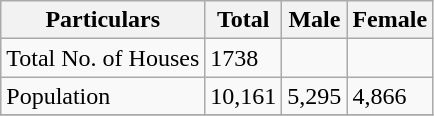<table class="wikitable sortable">
<tr>
<th>Particulars</th>
<th>Total</th>
<th>Male</th>
<th>Female</th>
</tr>
<tr>
<td>Total No. of Houses</td>
<td>1738</td>
<td></td>
<td></td>
</tr>
<tr>
<td>Population</td>
<td>10,161</td>
<td>5,295</td>
<td>4,866</td>
</tr>
<tr>
</tr>
</table>
